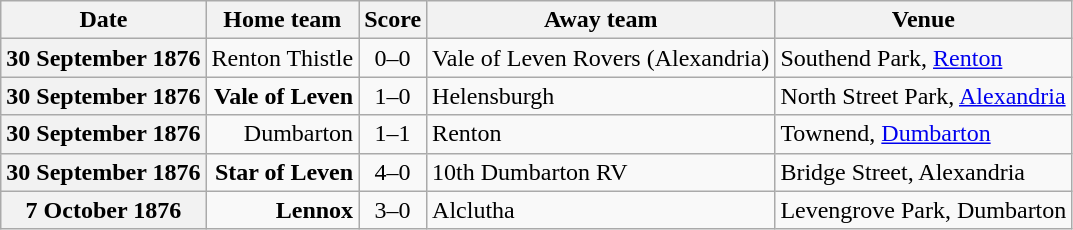<table class="wikitable football-result-list" style="max-width: 80em; text-align: center">
<tr>
<th scope="col">Date</th>
<th scope="col">Home team</th>
<th scope="col">Score</th>
<th scope="col">Away team</th>
<th scope="col">Venue</th>
</tr>
<tr>
<th scope="row">30 September 1876</th>
<td align=right>Renton Thistle</td>
<td>0–0</td>
<td align=left>Vale of Leven Rovers (Alexandria)</td>
<td align=left>Southend Park, <a href='#'>Renton</a></td>
</tr>
<tr>
<th scope="row">30 September 1876</th>
<td align=right><strong>Vale of Leven</strong></td>
<td>1–0</td>
<td align=left>Helensburgh</td>
<td align=left>North Street Park, <a href='#'>Alexandria</a></td>
</tr>
<tr>
<th scope="row">30 September 1876</th>
<td align=right>Dumbarton</td>
<td>1–1</td>
<td align=left>Renton</td>
<td align=left>Townend, <a href='#'>Dumbarton</a></td>
</tr>
<tr>
<th scope="row">30 September 1876</th>
<td align=right><strong>Star of Leven</strong></td>
<td>4–0</td>
<td align=left>10th Dumbarton RV</td>
<td align=left>Bridge Street, Alexandria</td>
</tr>
<tr>
<th scope="row">7 October 1876</th>
<td align=right><strong>Lennox</strong></td>
<td>3–0</td>
<td align=left>Alclutha</td>
<td align=left>Levengrove Park, Dumbarton</td>
</tr>
</table>
